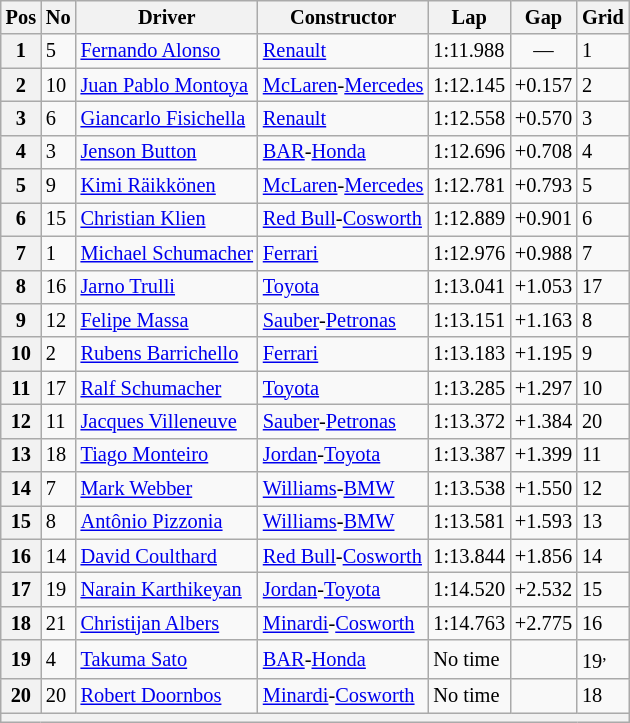<table class="wikitable sortable" style="font-size: 85%;">
<tr>
<th>Pos</th>
<th>No</th>
<th>Driver</th>
<th>Constructor</th>
<th>Lap</th>
<th>Gap</th>
<th>Grid</th>
</tr>
<tr>
<th>1</th>
<td>5</td>
<td> <a href='#'>Fernando Alonso</a></td>
<td><a href='#'>Renault</a></td>
<td>1:11.988</td>
<td align="center">—</td>
<td>1</td>
</tr>
<tr>
<th>2</th>
<td>10</td>
<td> <a href='#'>Juan Pablo Montoya</a></td>
<td><a href='#'>McLaren</a>-<a href='#'>Mercedes</a></td>
<td>1:12.145</td>
<td>+0.157</td>
<td>2</td>
</tr>
<tr>
<th>3</th>
<td>6</td>
<td> <a href='#'>Giancarlo Fisichella</a></td>
<td><a href='#'>Renault</a></td>
<td>1:12.558</td>
<td>+0.570</td>
<td>3</td>
</tr>
<tr>
<th>4</th>
<td>3</td>
<td> <a href='#'>Jenson Button</a></td>
<td><a href='#'>BAR</a>-<a href='#'>Honda</a></td>
<td>1:12.696</td>
<td>+0.708</td>
<td>4</td>
</tr>
<tr>
<th>5</th>
<td>9</td>
<td> <a href='#'>Kimi Räikkönen</a></td>
<td><a href='#'>McLaren</a>-<a href='#'>Mercedes</a></td>
<td>1:12.781</td>
<td>+0.793</td>
<td>5</td>
</tr>
<tr>
<th>6</th>
<td>15</td>
<td> <a href='#'>Christian Klien</a></td>
<td><a href='#'>Red Bull</a>-<a href='#'>Cosworth</a></td>
<td>1:12.889</td>
<td>+0.901</td>
<td>6</td>
</tr>
<tr>
<th>7</th>
<td>1</td>
<td> <a href='#'>Michael Schumacher</a></td>
<td><a href='#'>Ferrari</a></td>
<td>1:12.976</td>
<td>+0.988</td>
<td>7</td>
</tr>
<tr>
<th>8</th>
<td>16</td>
<td> <a href='#'>Jarno Trulli</a></td>
<td><a href='#'>Toyota</a></td>
<td>1:13.041</td>
<td>+1.053</td>
<td>17</td>
</tr>
<tr>
<th>9</th>
<td>12</td>
<td> <a href='#'>Felipe Massa</a></td>
<td><a href='#'>Sauber</a>-<a href='#'>Petronas</a></td>
<td>1:13.151</td>
<td>+1.163</td>
<td>8</td>
</tr>
<tr>
<th>10</th>
<td>2</td>
<td> <a href='#'>Rubens Barrichello</a></td>
<td><a href='#'>Ferrari</a></td>
<td>1:13.183</td>
<td>+1.195</td>
<td>9</td>
</tr>
<tr>
<th>11</th>
<td>17</td>
<td> <a href='#'>Ralf Schumacher</a></td>
<td><a href='#'>Toyota</a></td>
<td>1:13.285</td>
<td>+1.297</td>
<td>10</td>
</tr>
<tr>
<th>12</th>
<td>11</td>
<td> <a href='#'>Jacques Villeneuve</a></td>
<td><a href='#'>Sauber</a>-<a href='#'>Petronas</a></td>
<td>1:13.372</td>
<td>+1.384</td>
<td>20</td>
</tr>
<tr>
<th>13</th>
<td>18</td>
<td> <a href='#'>Tiago Monteiro</a></td>
<td><a href='#'>Jordan</a>-<a href='#'>Toyota</a></td>
<td>1:13.387</td>
<td>+1.399</td>
<td>11</td>
</tr>
<tr>
<th>14</th>
<td>7</td>
<td> <a href='#'>Mark Webber</a></td>
<td><a href='#'>Williams</a>-<a href='#'>BMW</a></td>
<td>1:13.538</td>
<td>+1.550</td>
<td>12</td>
</tr>
<tr>
<th>15</th>
<td>8</td>
<td> <a href='#'>Antônio Pizzonia</a></td>
<td><a href='#'>Williams</a>-<a href='#'>BMW</a></td>
<td>1:13.581</td>
<td>+1.593</td>
<td>13</td>
</tr>
<tr>
<th>16</th>
<td>14</td>
<td> <a href='#'>David Coulthard</a></td>
<td><a href='#'>Red Bull</a>-<a href='#'>Cosworth</a></td>
<td>1:13.844</td>
<td>+1.856</td>
<td>14</td>
</tr>
<tr>
<th>17</th>
<td>19</td>
<td> <a href='#'>Narain Karthikeyan</a></td>
<td><a href='#'>Jordan</a>-<a href='#'>Toyota</a></td>
<td>1:14.520</td>
<td>+2.532</td>
<td>15</td>
</tr>
<tr>
<th>18</th>
<td>21</td>
<td> <a href='#'>Christijan Albers</a></td>
<td><a href='#'>Minardi</a>-<a href='#'>Cosworth</a></td>
<td>1:14.763</td>
<td>+2.775</td>
<td>16</td>
</tr>
<tr>
<th>19</th>
<td>4</td>
<td> <a href='#'>Takuma Sato</a></td>
<td><a href='#'>BAR</a>-<a href='#'>Honda</a></td>
<td>No time</td>
<td></td>
<td>19<sup>,</sup></td>
</tr>
<tr>
<th>20</th>
<td>20</td>
<td> <a href='#'>Robert Doornbos</a></td>
<td><a href='#'>Minardi</a>-<a href='#'>Cosworth</a></td>
<td>No time</td>
<td></td>
<td>18</td>
</tr>
<tr>
<th colspan="7"></th>
</tr>
</table>
